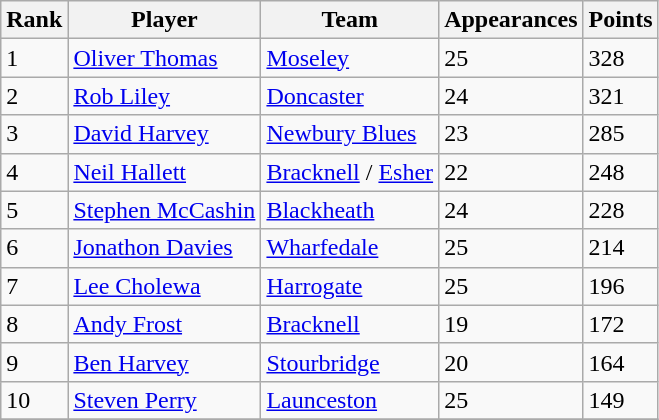<table class="wikitable">
<tr>
<th>Rank</th>
<th>Player</th>
<th>Team</th>
<th>Appearances</th>
<th>Points</th>
</tr>
<tr>
<td>1</td>
<td> <a href='#'>Oliver Thomas</a></td>
<td><a href='#'>Moseley</a></td>
<td>25</td>
<td>328</td>
</tr>
<tr>
<td>2</td>
<td> <a href='#'>Rob Liley</a></td>
<td><a href='#'>Doncaster</a></td>
<td>24</td>
<td>321</td>
</tr>
<tr>
<td>3</td>
<td> <a href='#'>David Harvey</a></td>
<td><a href='#'>Newbury Blues</a></td>
<td>23</td>
<td>285</td>
</tr>
<tr>
<td>4</td>
<td> <a href='#'>Neil Hallett</a></td>
<td><a href='#'>Bracknell</a> / <a href='#'>Esher</a></td>
<td>22</td>
<td>248</td>
</tr>
<tr>
<td>5</td>
<td> <a href='#'>Stephen McCashin</a></td>
<td><a href='#'>Blackheath</a></td>
<td>24</td>
<td>228</td>
</tr>
<tr>
<td>6</td>
<td> <a href='#'>Jonathon Davies</a></td>
<td><a href='#'>Wharfedale</a></td>
<td>25</td>
<td>214</td>
</tr>
<tr>
<td>7</td>
<td> <a href='#'>Lee Cholewa</a></td>
<td><a href='#'>Harrogate</a></td>
<td>25</td>
<td>196</td>
</tr>
<tr>
<td>8</td>
<td> <a href='#'>Andy Frost</a></td>
<td><a href='#'>Bracknell</a></td>
<td>19</td>
<td>172</td>
</tr>
<tr>
<td>9</td>
<td> <a href='#'>Ben Harvey</a></td>
<td><a href='#'>Stourbridge</a></td>
<td>20</td>
<td>164</td>
</tr>
<tr>
<td>10</td>
<td> <a href='#'>Steven Perry</a></td>
<td><a href='#'>Launceston</a></td>
<td>25</td>
<td>149</td>
</tr>
<tr>
</tr>
</table>
